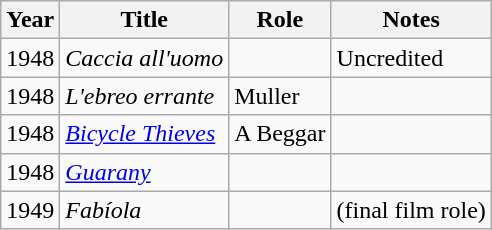<table class="wikitable">
<tr>
<th>Year</th>
<th>Title</th>
<th>Role</th>
<th>Notes</th>
</tr>
<tr>
<td>1948</td>
<td><em>Caccia all'uomo</em></td>
<td></td>
<td>Uncredited</td>
</tr>
<tr>
<td>1948</td>
<td><em>L'ebreo errante</em></td>
<td>Muller</td>
<td></td>
</tr>
<tr>
<td>1948</td>
<td><em><a href='#'>Bicycle Thieves</a></em></td>
<td>A Beggar</td>
<td></td>
</tr>
<tr>
<td>1948</td>
<td><em><a href='#'>Guarany</a></em></td>
<td></td>
<td></td>
</tr>
<tr>
<td>1949</td>
<td><em>Fabíola</em></td>
<td></td>
<td>(final film role)</td>
</tr>
</table>
